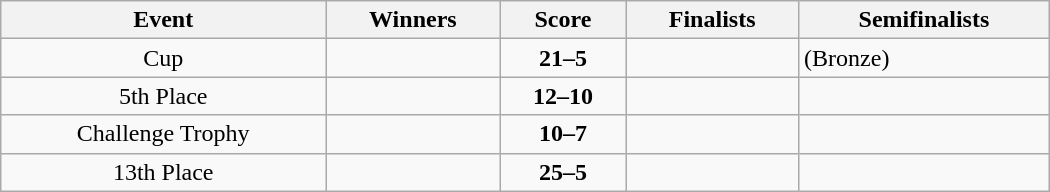<table class="wikitable" width=700 style="text-align: center">
<tr>
<th>Event</th>
<th>Winners</th>
<th>Score</th>
<th>Finalists</th>
<th>Semifinalists</th>
</tr>
<tr>
<td>Cup</td>
<td align=left></td>
<td><strong>21–5</strong></td>
<td align=left></td>
<td align=left> (Bronze)<br></td>
</tr>
<tr>
<td>5th Place</td>
<td align=left></td>
<td><strong>12–10</strong></td>
<td align=left></td>
<td align=left><br></td>
</tr>
<tr>
<td>Challenge Trophy</td>
<td align=left></td>
<td><strong>10–7</strong></td>
<td align=left></td>
<td align=left><br></td>
</tr>
<tr>
<td>13th Place</td>
<td align=left></td>
<td><strong>25–5</strong></td>
<td align=left></td>
<td align=left><br></td>
</tr>
</table>
